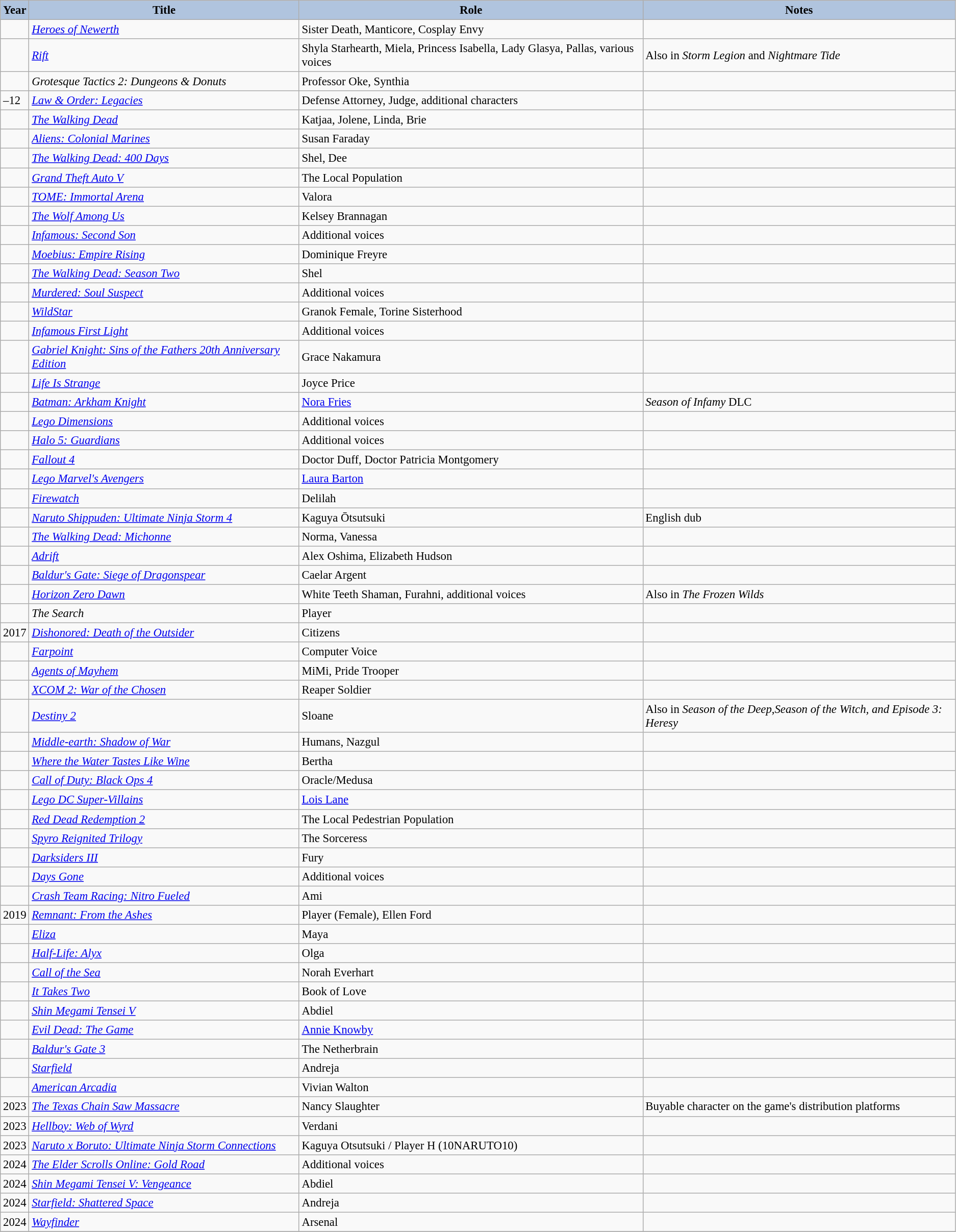<table class="wikitable sortable plainrowheaders" style="width=95%;  font-size: 95%;">
<tr>
<th style="background:#b0c4de;">Year</th>
<th style="background:#b0c4de;">Title</th>
<th style="background:#b0c4de;">Role</th>
<th style="background:#b0c4de;" class="unsortable">Notes</th>
</tr>
<tr>
<td></td>
<td><em><a href='#'>Heroes of Newerth</a></em></td>
<td>Sister Death, Manticore, Cosplay Envy</td>
<td> </td>
</tr>
<tr>
<td></td>
<td><em><a href='#'>Rift</a></em></td>
<td>Shyla Starhearth, Miela, Princess Isabella, Lady Glasya, Pallas, various voices</td>
<td>Also in <em>Storm Legion</em> and <em>Nightmare Tide</em></td>
</tr>
<tr>
<td></td>
<td><em>Grotesque Tactics 2: Dungeons & Donuts</em></td>
<td>Professor Oke, Synthia</td>
<td> </td>
</tr>
<tr>
<td>–12</td>
<td><em><a href='#'>Law & Order: Legacies</a></em></td>
<td>Defense Attorney, Judge, additional characters</td>
<td></td>
</tr>
<tr>
<td></td>
<td><em><a href='#'>The Walking Dead</a></em></td>
<td>Katjaa, Jolene, Linda, Brie</td>
<td></td>
</tr>
<tr>
<td></td>
<td><em><a href='#'>Aliens: Colonial Marines</a></em></td>
<td>Susan Faraday</td>
<td> </td>
</tr>
<tr>
<td></td>
<td><em><a href='#'>The Walking Dead: 400 Days</a></em></td>
<td>Shel, Dee</td>
<td> </td>
</tr>
<tr>
<td></td>
<td><em><a href='#'>Grand Theft Auto V</a></em></td>
<td>The Local Population</td>
<td> </td>
</tr>
<tr>
<td></td>
<td><em><a href='#'>TOME: Immortal Arena</a></em></td>
<td>Valora</td>
<td> </td>
</tr>
<tr>
<td></td>
<td><em><a href='#'>The Wolf Among Us</a></em></td>
<td>Kelsey Brannagan</td>
<td></td>
</tr>
<tr>
<td></td>
<td><em><a href='#'>Infamous: Second Son</a></em></td>
<td>Additional voices</td>
<td> </td>
</tr>
<tr>
<td></td>
<td><em><a href='#'>Moebius: Empire Rising</a></em></td>
<td>Dominique Freyre</td>
<td> </td>
</tr>
<tr>
<td></td>
<td><em><a href='#'>The Walking Dead: Season Two</a></em></td>
<td>Shel</td>
<td></td>
</tr>
<tr>
<td></td>
<td><em><a href='#'>Murdered: Soul Suspect</a></em></td>
<td>Additional voices</td>
<td> </td>
</tr>
<tr>
<td></td>
<td><em><a href='#'>WildStar</a></em></td>
<td>Granok Female, Torine Sisterhood</td>
<td> </td>
</tr>
<tr>
<td></td>
<td><em><a href='#'>Infamous First Light</a></em></td>
<td>Additional voices</td>
<td> </td>
</tr>
<tr>
<td></td>
<td><em><a href='#'>Gabriel Knight: Sins of the Fathers 20th Anniversary Edition</a></em></td>
<td>Grace Nakamura</td>
<td> </td>
</tr>
<tr>
<td></td>
<td><em><a href='#'>Life Is Strange</a></em></td>
<td>Joyce Price</td>
<td></td>
</tr>
<tr>
<td></td>
<td><em><a href='#'>Batman: Arkham Knight</a></em></td>
<td><a href='#'>Nora Fries</a></td>
<td><em>Season of Infamy</em> DLC</td>
</tr>
<tr>
<td></td>
<td><em><a href='#'>Lego Dimensions</a></em></td>
<td>Additional voices</td>
<td> </td>
</tr>
<tr>
<td></td>
<td><em><a href='#'>Halo 5: Guardians</a></em></td>
<td>Additional voices</td>
<td> </td>
</tr>
<tr>
<td></td>
<td><em><a href='#'>Fallout 4</a></em></td>
<td>Doctor Duff, Doctor Patricia Montgomery</td>
<td> </td>
</tr>
<tr>
<td></td>
<td><em><a href='#'>Lego Marvel's Avengers</a></em></td>
<td><a href='#'>Laura Barton</a></td>
<td> </td>
</tr>
<tr>
<td></td>
<td><em><a href='#'>Firewatch</a></em></td>
<td>Delilah</td>
<td></td>
</tr>
<tr>
<td></td>
<td><em><a href='#'>Naruto Shippuden: Ultimate Ninja Storm 4</a></em></td>
<td>Kaguya Ōtsutsuki</td>
<td>English dub</td>
</tr>
<tr>
<td></td>
<td><em><a href='#'>The Walking Dead: Michonne</a></em></td>
<td>Norma, Vanessa</td>
<td></td>
</tr>
<tr>
<td></td>
<td><em><a href='#'>Adrift</a></em></td>
<td>Alex Oshima, Elizabeth Hudson</td>
<td></td>
</tr>
<tr>
<td></td>
<td><em><a href='#'>Baldur's Gate: Siege of Dragonspear</a></em></td>
<td>Caelar Argent</td>
<td> </td>
</tr>
<tr>
<td></td>
<td><em><a href='#'>Horizon Zero Dawn</a></em></td>
<td>White Teeth Shaman, Furahni, additional voices</td>
<td>Also in <em>The Frozen Wilds</em></td>
</tr>
<tr>
<td></td>
<td><em>The Search</em></td>
<td>Player</td>
<td> </td>
</tr>
<tr>
<td>2017</td>
<td><em><a href='#'>Dishonored: Death of the Outsider</a></em></td>
<td>Citizens</td>
<td></td>
</tr>
<tr>
<td></td>
<td><em><a href='#'>Farpoint</a></em></td>
<td>Computer Voice</td>
<td> </td>
</tr>
<tr>
<td></td>
<td><em><a href='#'>Agents of Mayhem</a></em></td>
<td>MiMi, Pride Trooper</td>
<td> </td>
</tr>
<tr>
<td></td>
<td><em><a href='#'>XCOM 2: War of the Chosen</a></em></td>
<td>Reaper Soldier</td>
<td> </td>
</tr>
<tr>
<td></td>
<td><em><a href='#'>Destiny 2</a></em></td>
<td>Sloane</td>
<td>Also in <em>Season of the Deep</em>,<em>Season of the Witch, and Episode 3: Heresy</em></td>
</tr>
<tr>
<td></td>
<td><em><a href='#'>Middle-earth: Shadow of War</a></em></td>
<td>Humans, Nazgul</td>
<td></td>
</tr>
<tr>
<td></td>
<td><em><a href='#'>Where the Water Tastes Like Wine</a></em></td>
<td>Bertha</td>
<td></td>
</tr>
<tr>
<td></td>
<td><em><a href='#'>Call of Duty: Black Ops 4</a></em></td>
<td>Oracle/Medusa</td>
<td> </td>
</tr>
<tr>
<td></td>
<td><em><a href='#'>Lego DC Super-Villains</a></em></td>
<td><a href='#'>Lois Lane</a></td>
<td></td>
</tr>
<tr>
<td></td>
<td><em><a href='#'>Red Dead Redemption 2</a></em></td>
<td>The Local Pedestrian Population</td>
<td> </td>
</tr>
<tr>
<td></td>
<td><em><a href='#'>Spyro Reignited Trilogy</a></em></td>
<td>The Sorceress</td>
<td> </td>
</tr>
<tr>
<td></td>
<td><em><a href='#'>Darksiders III</a></em></td>
<td>Fury</td>
<td></td>
</tr>
<tr>
<td></td>
<td><em><a href='#'>Days Gone</a></em></td>
<td>Additional voices</td>
<td> </td>
</tr>
<tr>
<td></td>
<td><em><a href='#'>Crash Team Racing: Nitro Fueled</a></em></td>
<td>Ami</td>
<td> </td>
</tr>
<tr>
<td>2019</td>
<td><em><a href='#'>Remnant: From the Ashes</a></em></td>
<td>Player (Female), Ellen Ford</td>
<td></td>
</tr>
<tr>
<td></td>
<td><em><a href='#'>Eliza</a></em></td>
<td>Maya</td>
<td> </td>
</tr>
<tr>
<td></td>
<td><em><a href='#'>Half-Life: Alyx</a></em></td>
<td>Olga</td>
<td></td>
</tr>
<tr>
<td></td>
<td><em><a href='#'>Call of the Sea</a></em></td>
<td>Norah Everhart</td>
<td> </td>
</tr>
<tr>
<td></td>
<td><em><a href='#'>It Takes Two</a></em></td>
<td>Book of Love</td>
<td> </td>
</tr>
<tr>
<td></td>
<td><em><a href='#'>Shin Megami Tensei V</a></em></td>
<td>Abdiel</td>
<td></td>
</tr>
<tr>
<td></td>
<td><em><a href='#'>Evil Dead: The Game</a></em></td>
<td><a href='#'>Annie Knowby</a></td>
<td></td>
</tr>
<tr>
<td></td>
<td><em><a href='#'>Baldur's Gate 3</a></em></td>
<td>The Netherbrain</td>
<td></td>
</tr>
<tr>
<td></td>
<td><em><a href='#'>Starfield</a></em></td>
<td>Andreja</td>
<td></td>
</tr>
<tr>
<td></td>
<td><em><a href='#'>American Arcadia</a></em></td>
<td>Vivian Walton</td>
<td></td>
</tr>
<tr>
<td>2023</td>
<td><em><a href='#'>The Texas Chain Saw Massacre</a></em></td>
<td>Nancy Slaughter</td>
<td>Buyable character on the game's distribution platforms</td>
</tr>
<tr>
<td>2023</td>
<td><em><a href='#'>Hellboy: Web of Wyrd</a></em></td>
<td>Verdani</td>
<td></td>
</tr>
<tr>
<td>2023</td>
<td><em><a href='#'>Naruto x Boruto: Ultimate Ninja Storm Connections</a></em></td>
<td>Kaguya Otsutsuki / Player H (10NARUTO10)</td>
<td></td>
</tr>
<tr>
<td>2024</td>
<td><em><a href='#'>The Elder Scrolls Online: Gold Road</a></em></td>
<td>Additional voices</td>
<td></td>
</tr>
<tr>
<td>2024</td>
<td><em><a href='#'>Shin Megami Tensei V: Vengeance</a></em></td>
<td>Abdiel</td>
<td></td>
</tr>
<tr>
<td>2024</td>
<td><em><a href='#'>Starfield: Shattered Space</a></em></td>
<td>Andreja</td>
<td></td>
</tr>
<tr>
<td>2024</td>
<td><em><a href='#'>Wayfinder</a></em></td>
<td>Arsenal</td>
<td></td>
</tr>
<tr>
</tr>
</table>
